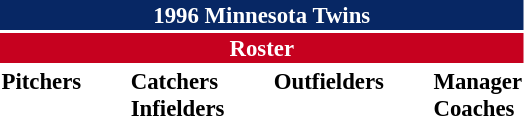<table class="toccolours" style="font-size: 95%;">
<tr>
<th colspan="10" style="background-color: #072764; color: #FFFFFF; text-align: center;">1996 Minnesota Twins</th>
</tr>
<tr>
<td colspan="10" style="background-color: #c6011f; color: white; text-align: center;"><strong>Roster</strong></td>
</tr>
<tr>
<td valign="top"><strong>Pitchers</strong><br>
















</td>
<td width="25px"></td>
<td valign="top"><strong>Catchers</strong><br>


<strong>Infielders</strong>










</td>
<td width="25px"></td>
<td valign="top"><strong>Outfielders</strong><br>




</td>
<td width="25px"></td>
<td valign="top"><strong>Manager</strong><br>
<strong>Coaches</strong>




</td>
</tr>
<tr>
</tr>
</table>
